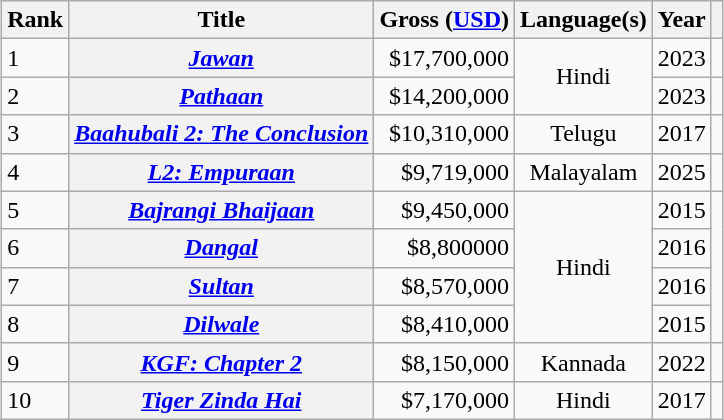<table class="wikitable sortable plainrowheaders" style="margin:auto; margin:auto;">
<tr>
<th>Rank</th>
<th>Title</th>
<th>Gross (<a href='#'>USD</a>)</th>
<th>Language(s)</th>
<th>Year</th>
<th class="unsortable"></th>
</tr>
<tr>
<td>1</td>
<th scope="row"><em><a href='#'>Jawan</a></em></th>
<td align="right">$17,700,000</td>
<td rowspan="2" style="text-align:center;">Hindi</td>
<td style="text-align:center;">2023</td>
<td style="text-align:center;"></td>
</tr>
<tr>
<td>2</td>
<th scope="row"><em><a href='#'>Pathaan</a></em></th>
<td align="right">$14,200,000</td>
<td style="text-align:center;">2023</td>
<td style="text-align:center;"></td>
</tr>
<tr>
<td>3</td>
<th scope="row"><em><a href='#'>Baahubali 2: The Conclusion</a></em></th>
<td align="right">$10,310,000</td>
<td style="text-align:center;">Telugu</td>
<td style="text-align:center;">2017</td>
<td style="text-align:center;"></td>
</tr>
<tr>
<td>4</td>
<th scope="row"><em><a href='#'>L2: Empuraan</a></em></th>
<td align="right">$9,719,000</td>
<td style="text-align:center;">Malayalam</td>
<td style="text-align:center;">2025</td>
<td></td>
</tr>
<tr>
<td>5</td>
<th scope="row"><em><a href='#'>Bajrangi Bhaijaan</a></em></th>
<td align="right">$9,450,000</td>
<td rowspan="4" style="text-align:center;">Hindi</td>
<td style="text-align:center;">2015</td>
<td rowspan="4" style="text-align:center;"></td>
</tr>
<tr>
<td>6</td>
<th scope="row"><em><a href='#'>Dangal</a></em></th>
<td align="right">$8,800000</td>
<td style="text-align:center;">2016</td>
</tr>
<tr>
<td>7</td>
<th scope="row"><em><a href='#'>Sultan</a></em></th>
<td align="right">$8,570,000</td>
<td style="text-align:center;">2016</td>
</tr>
<tr>
<td>8</td>
<th scope="row"><em><a href='#'>Dilwale</a></em></th>
<td align="right">$8,410,000</td>
<td style="text-align:center;">2015</td>
</tr>
<tr>
<td>9</td>
<th scope="row"><em><a href='#'>KGF: Chapter 2</a></em></th>
<td align="right">$8,150,000</td>
<td style="text-align:center;">Kannada</td>
<td style="text-align:center;">2022</td>
<td style="text-align:center;"></td>
</tr>
<tr>
<td>10</td>
<th scope="row"><em><a href='#'>Tiger Zinda Hai</a></em></th>
<td align="right">$7,170,000</td>
<td style="text-align:center;">Hindi</td>
<td style="text-align:center;">2017</td>
<td style="text-align:center;"></td>
</tr>
</table>
